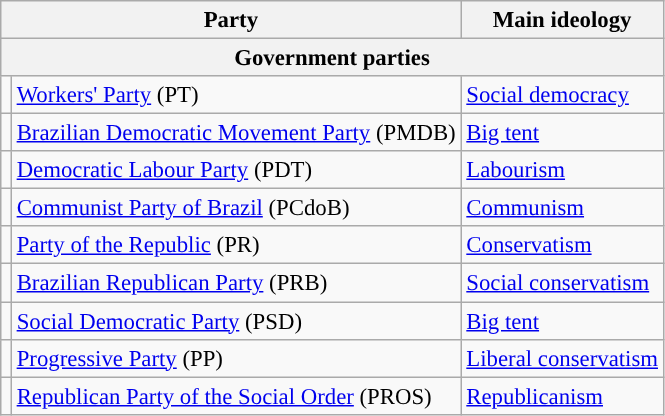<table class="wikitable" style="font-size:95%">
<tr>
<th colspan=2>Party</th>
<th>Main ideology</th>
</tr>
<tr>
<th colspan=3>Government parties</th>
</tr>
<tr>
<td style="color:inherit;background:"></td>
<td><a href='#'>Workers' Party</a> (PT)</td>
<td><a href='#'>Social democracy</a></td>
</tr>
<tr>
<td style="color:inherit;background:"></td>
<td><a href='#'>Brazilian Democratic Movement Party</a> (PMDB)</td>
<td><a href='#'>Big tent</a></td>
</tr>
<tr>
<td style="color:inherit;background:"></td>
<td><a href='#'>Democratic Labour Party</a> (PDT)</td>
<td><a href='#'>Labourism</a></td>
</tr>
<tr>
<td style="color:inherit;background:"></td>
<td><a href='#'>Communist Party of Brazil</a> (PCdoB)</td>
<td><a href='#'>Communism</a></td>
</tr>
<tr>
<td style="color:inherit;background:"></td>
<td><a href='#'>Party of the Republic</a> (PR)</td>
<td><a href='#'>Conservatism</a></td>
</tr>
<tr>
<td style="color:inherit;background:"></td>
<td><a href='#'>Brazilian Republican Party</a> (PRB)</td>
<td><a href='#'>Social conservatism</a></td>
</tr>
<tr>
<td style="color:inherit;background:"></td>
<td><a href='#'>Social Democratic Party</a> (PSD)</td>
<td><a href='#'>Big tent</a></td>
</tr>
<tr>
<td style="color:inherit;background:"></td>
<td><a href='#'>Progressive Party</a> (PP)</td>
<td><a href='#'>Liberal conservatism</a></td>
</tr>
<tr>
<td style="color:inherit;background:"></td>
<td><a href='#'>Republican Party of the Social Order</a> (PROS)</td>
<td><a href='#'>Republicanism</a></td>
</tr>
</table>
